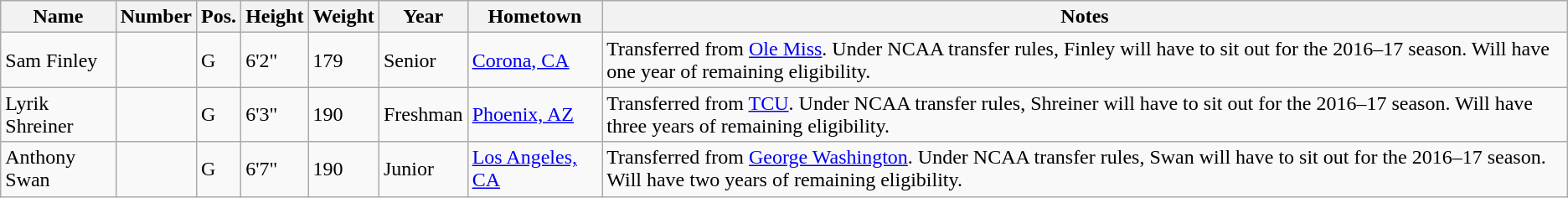<table class="wikitable sortable" border="1">
<tr>
<th>Name</th>
<th>Number</th>
<th>Pos.</th>
<th>Height</th>
<th>Weight</th>
<th>Year</th>
<th>Hometown</th>
<th class="unsortable">Notes</th>
</tr>
<tr>
<td>Sam Finley</td>
<td></td>
<td>G</td>
<td>6'2"</td>
<td>179</td>
<td>Senior</td>
<td><a href='#'>Corona, CA</a></td>
<td>Transferred from <a href='#'>Ole Miss</a>. Under NCAA transfer rules, Finley will have to sit out for the 2016–17 season. Will have one year of remaining eligibility.</td>
</tr>
<tr>
<td>Lyrik Shreiner</td>
<td></td>
<td>G</td>
<td>6'3"</td>
<td>190</td>
<td>Freshman</td>
<td><a href='#'>Phoenix, AZ</a></td>
<td>Transferred from <a href='#'>TCU</a>. Under NCAA transfer rules, Shreiner will have to sit out for the 2016–17 season. Will have three years of remaining eligibility.</td>
</tr>
<tr>
<td>Anthony Swan</td>
<td></td>
<td>G</td>
<td>6'7"</td>
<td>190</td>
<td>Junior</td>
<td><a href='#'>Los Angeles, CA</a></td>
<td>Transferred from <a href='#'>George Washington</a>. Under NCAA transfer rules, Swan will have to sit out for the 2016–17 season. Will have two years of remaining eligibility.</td>
</tr>
</table>
